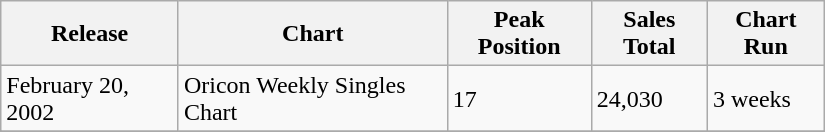<table class="wikitable" width="550px">
<tr>
<th align="left">Release</th>
<th align="left">Chart</th>
<th align="left">Peak Position</th>
<th align="left">Sales Total</th>
<th align="left">Chart Run</th>
</tr>
<tr>
<td align="left">February 20, 2002</td>
<td align="left">Oricon Weekly Singles Chart</td>
<td align="left">17</td>
<td align="left">24,030</td>
<td align="left">3 weeks</td>
</tr>
<tr>
</tr>
<tr>
</tr>
</table>
